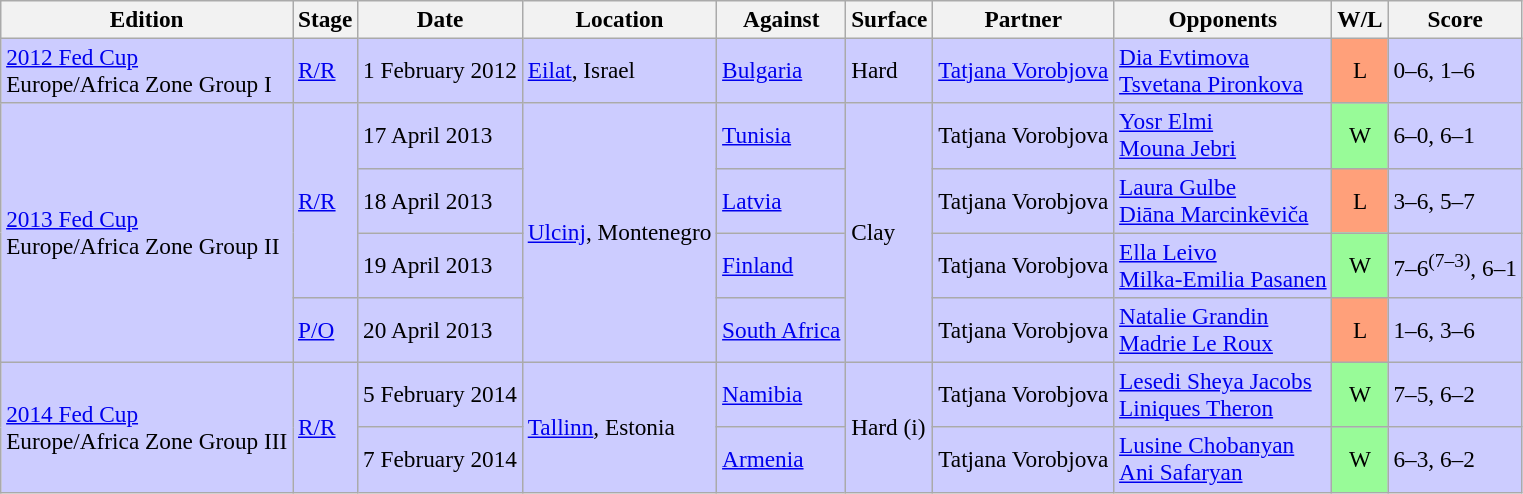<table class=wikitable style=font-size:97%>
<tr>
<th>Edition</th>
<th>Stage</th>
<th>Date</th>
<th>Location</th>
<th>Against</th>
<th>Surface</th>
<th>Partner</th>
<th>Opponents</th>
<th>W/L</th>
<th>Score</th>
</tr>
<tr style="background:#ccf;">
<td><a href='#'>2012 Fed Cup</a> <br> Europe/Africa Zone Group I</td>
<td><a href='#'>R/R</a></td>
<td>1 February 2012</td>
<td><a href='#'>Eilat</a>, Israel</td>
<td> <a href='#'>Bulgaria</a></td>
<td>Hard</td>
<td> <a href='#'>Tatjana Vorobjova</a></td>
<td> <a href='#'>Dia Evtimova</a> <br>  <a href='#'>Tsvetana Pironkova</a></td>
<td style="text-align:center; background:#ffa07a;">L</td>
<td>0–6, 1–6</td>
</tr>
<tr style="background:#ccf;">
<td rowspan="4"><a href='#'>2013 Fed Cup</a> <br> Europe/Africa Zone Group II</td>
<td rowspan="3"><a href='#'>R/R</a></td>
<td>17 April 2013</td>
<td rowspan="4"><a href='#'>Ulcinj</a>, Montenegro</td>
<td> <a href='#'>Tunisia</a></td>
<td rowspan="4">Clay</td>
<td> Tatjana Vorobjova</td>
<td> <a href='#'>Yosr Elmi</a> <br>  <a href='#'>Mouna Jebri</a></td>
<td style="text-align:center; background:#98fb98;">W</td>
<td>6–0, 6–1</td>
</tr>
<tr style="background:#ccf;">
<td>18 April 2013</td>
<td> <a href='#'>Latvia</a></td>
<td> Tatjana Vorobjova</td>
<td> <a href='#'>Laura Gulbe</a> <br>  <a href='#'>Diāna Marcinkēviča</a></td>
<td style="text-align:center; background:#ffa07a;">L</td>
<td>3–6, 5–7</td>
</tr>
<tr style="background:#ccf;">
<td>19 April 2013</td>
<td> <a href='#'>Finland</a></td>
<td> Tatjana Vorobjova</td>
<td> <a href='#'>Ella Leivo</a> <br>  <a href='#'>Milka-Emilia Pasanen</a></td>
<td style="text-align:center; background:#98fb98;">W</td>
<td>7–6<sup>(7–3)</sup>, 6–1</td>
</tr>
<tr style="background:#ccf;">
<td><a href='#'>P/O</a></td>
<td>20 April 2013</td>
<td> <a href='#'>South Africa</a></td>
<td> Tatjana Vorobjova</td>
<td> <a href='#'>Natalie Grandin</a> <br>  <a href='#'>Madrie Le Roux</a></td>
<td style="text-align:center; background:#ffa07a;">L</td>
<td>1–6, 3–6</td>
</tr>
<tr style="background:#ccf;">
<td rowspan="2"><a href='#'>2014 Fed Cup</a> <br> Europe/Africa Zone Group III</td>
<td rowspan="2"><a href='#'>R/R</a></td>
<td>5 February 2014</td>
<td rowspan="2"><a href='#'>Tallinn</a>, Estonia</td>
<td> <a href='#'>Namibia</a></td>
<td rowspan="2">Hard (i)</td>
<td> Tatjana Vorobjova</td>
<td> <a href='#'>Lesedi Sheya Jacobs</a> <br>  <a href='#'>Liniques Theron</a></td>
<td style="text-align:center; background:#98fb98;">W</td>
<td>7–5, 6–2</td>
</tr>
<tr style="background:#ccf;">
<td>7 February 2014</td>
<td> <a href='#'>Armenia</a></td>
<td> Tatjana Vorobjova</td>
<td> <a href='#'>Lusine Chobanyan</a> <br>  <a href='#'>Ani Safaryan</a></td>
<td style="text-align:center; background:#98fb98;">W</td>
<td>6–3, 6–2</td>
</tr>
</table>
